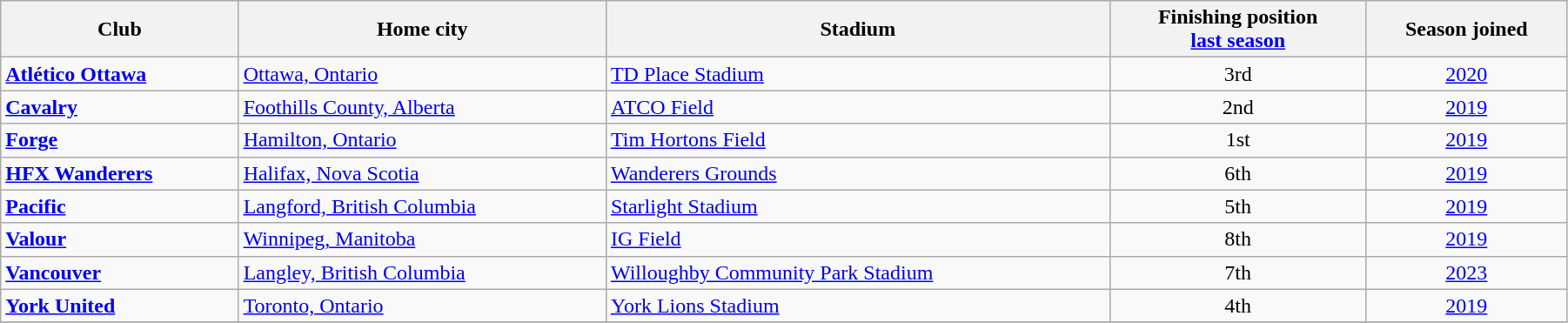<table class="wikitable sortable" width=95% style="font-size:100%">
<tr>
<th>Club</th>
<th>Home city</th>
<th>Stadium</th>
<th>Finishing position<br><a href='#'>last season</a></th>
<th>Season joined</th>
</tr>
<tr>
<td style="text-align:left;"><strong><a href='#'>Atlético Ottawa</a></strong></td>
<td><a href='#'>Ottawa, Ontario</a></td>
<td><a href='#'>TD Place Stadium</a></td>
<td align=center>3rd</td>
<td align=center><a href='#'>2020</a></td>
</tr>
<tr>
<td style="text-align:left;"><strong><a href='#'>Cavalry</a></strong></td>
<td><a href='#'>Foothills County, Alberta</a></td>
<td><a href='#'>ATCO Field</a></td>
<td align=center>2nd</td>
<td align=center><a href='#'>2019</a></td>
</tr>
<tr>
<td style="text-align:left;"><strong><a href='#'>Forge</a></strong></td>
<td><a href='#'>Hamilton, Ontario</a></td>
<td><a href='#'>Tim Hortons Field</a></td>
<td align=center>1st</td>
<td align=center><a href='#'>2019</a></td>
</tr>
<tr>
<td style="text-align:left;"><strong><a href='#'>HFX Wanderers</a></strong></td>
<td><a href='#'>Halifax, Nova Scotia</a></td>
<td><a href='#'>Wanderers Grounds</a></td>
<td align=center>6th</td>
<td align=center><a href='#'>2019</a></td>
</tr>
<tr>
<td style="text-align:left;"><strong><a href='#'>Pacific</a></strong></td>
<td><a href='#'>Langford, British Columbia</a></td>
<td><a href='#'>Starlight Stadium</a></td>
<td align=center>5th</td>
<td align=center><a href='#'>2019</a></td>
</tr>
<tr>
<td style="text-align:left;"><strong><a href='#'>Valour</a></strong></td>
<td><a href='#'>Winnipeg, Manitoba</a></td>
<td><a href='#'>IG Field</a></td>
<td align=center>8th</td>
<td align=center><a href='#'>2019</a></td>
</tr>
<tr>
<td style="text-align:left;"><strong><a href='#'>Vancouver</a></strong></td>
<td><a href='#'>Langley, British Columbia</a></td>
<td><a href='#'>Willoughby Community Park Stadium</a></td>
<td align=center>7th</td>
<td align=center><a href='#'>2023</a></td>
</tr>
<tr>
<td style="text-align:left;"><strong><a href='#'>York United</a></strong></td>
<td><a href='#'>Toronto, Ontario</a></td>
<td><a href='#'>York Lions Stadium</a></td>
<td align=center>4th</td>
<td align=center><a href='#'>2019</a></td>
</tr>
<tr>
</tr>
</table>
